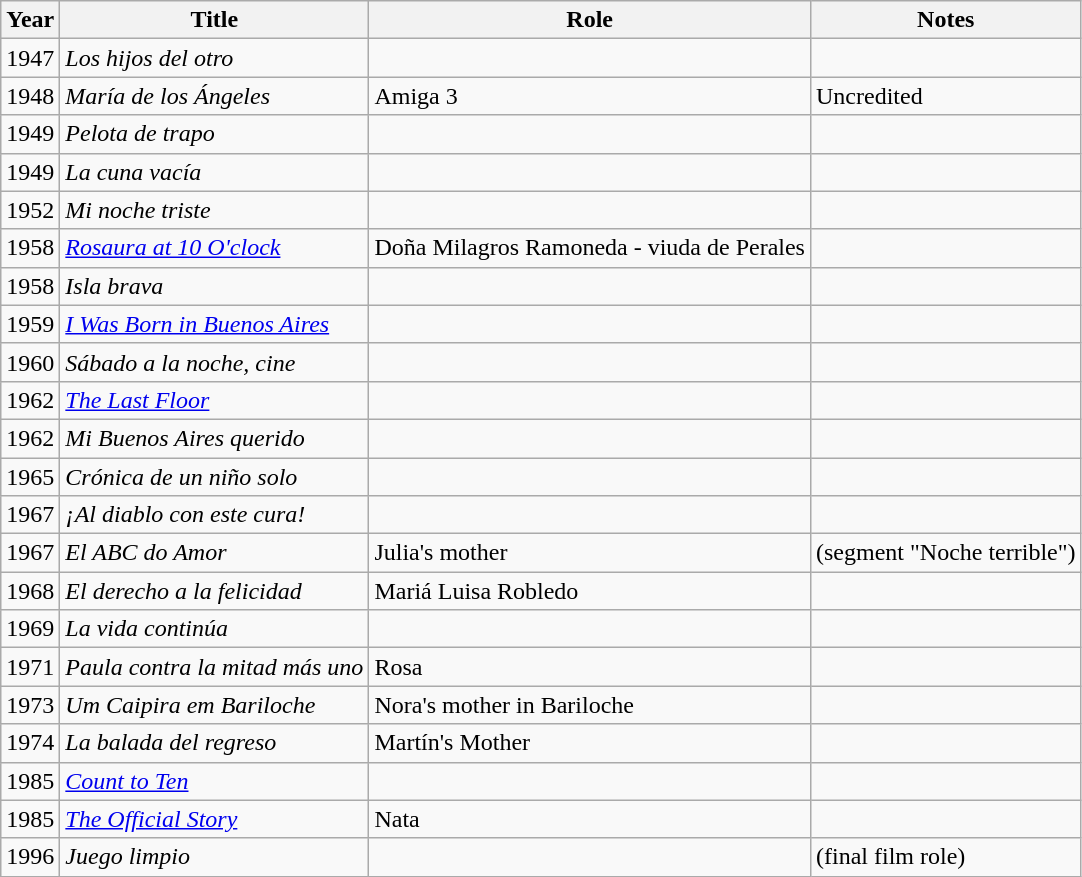<table class="wikitable">
<tr>
<th>Year</th>
<th>Title</th>
<th>Role</th>
<th>Notes</th>
</tr>
<tr>
<td>1947</td>
<td><em>Los hijos del otro</em></td>
<td></td>
<td></td>
</tr>
<tr>
<td>1948</td>
<td><em>María de los Ángeles</em></td>
<td>Amiga 3</td>
<td>Uncredited</td>
</tr>
<tr>
<td>1949</td>
<td><em>Pelota de trapo</em></td>
<td></td>
<td></td>
</tr>
<tr>
<td>1949</td>
<td><em>La cuna vacía</em></td>
<td></td>
<td></td>
</tr>
<tr>
<td>1952</td>
<td><em>Mi noche triste</em></td>
<td></td>
<td></td>
</tr>
<tr>
<td>1958</td>
<td><em><a href='#'>Rosaura at 10 O'clock</a></em></td>
<td>Doña Milagros Ramoneda - viuda de Perales</td>
<td></td>
</tr>
<tr>
<td>1958</td>
<td><em>Isla brava</em></td>
<td></td>
<td></td>
</tr>
<tr>
<td>1959</td>
<td><em><a href='#'>I Was Born in Buenos Aires</a></em></td>
<td></td>
<td></td>
</tr>
<tr>
<td>1960</td>
<td><em>Sábado a la noche, cine</em></td>
<td></td>
<td></td>
</tr>
<tr>
<td>1962</td>
<td><em><a href='#'>The Last Floor</a></em></td>
<td></td>
<td></td>
</tr>
<tr>
<td>1962</td>
<td><em>Mi Buenos Aires querido</em></td>
<td></td>
<td></td>
</tr>
<tr>
<td>1965</td>
<td><em>Crónica de un niño solo</em></td>
<td></td>
<td></td>
</tr>
<tr>
<td>1967</td>
<td><em>¡Al diablo con este cura!</em></td>
<td></td>
<td></td>
</tr>
<tr>
<td>1967</td>
<td><em>El ABC do Amor</em></td>
<td>Julia's mother</td>
<td>(segment "Noche terrible")</td>
</tr>
<tr>
<td>1968</td>
<td><em>El derecho a la felicidad</em></td>
<td>Mariá Luisa Robledo</td>
<td></td>
</tr>
<tr>
<td>1969</td>
<td><em>La vida continúa</em></td>
<td></td>
<td></td>
</tr>
<tr>
<td>1971</td>
<td><em>Paula contra la mitad más uno</em></td>
<td>Rosa</td>
<td></td>
</tr>
<tr>
<td>1973</td>
<td><em>Um Caipira em Bariloche</em></td>
<td>Nora's mother in Bariloche</td>
<td></td>
</tr>
<tr>
<td>1974</td>
<td><em>La balada del regreso</em></td>
<td>Martín's Mother</td>
<td></td>
</tr>
<tr>
<td>1985</td>
<td><em><a href='#'>Count to Ten</a></em></td>
<td></td>
<td></td>
</tr>
<tr>
<td>1985</td>
<td><em><a href='#'>The Official Story</a></em></td>
<td>Nata</td>
<td></td>
</tr>
<tr>
<td>1996</td>
<td><em>Juego limpio</em></td>
<td></td>
<td>(final film role)</td>
</tr>
</table>
